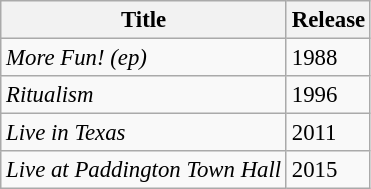<table class="wikitable" style="font-size: 95%;">
<tr>
<th><strong>Title</strong></th>
<th><strong>Release</strong></th>
</tr>
<tr>
<td><em>More Fun! (ep)</em></td>
<td>1988</td>
</tr>
<tr>
<td><em>Ritualism</em></td>
<td>1996</td>
</tr>
<tr>
<td><em>Live in Texas</em></td>
<td>2011</td>
</tr>
<tr>
<td><em>Live at Paddington Town Hall</em></td>
<td>2015</td>
</tr>
</table>
